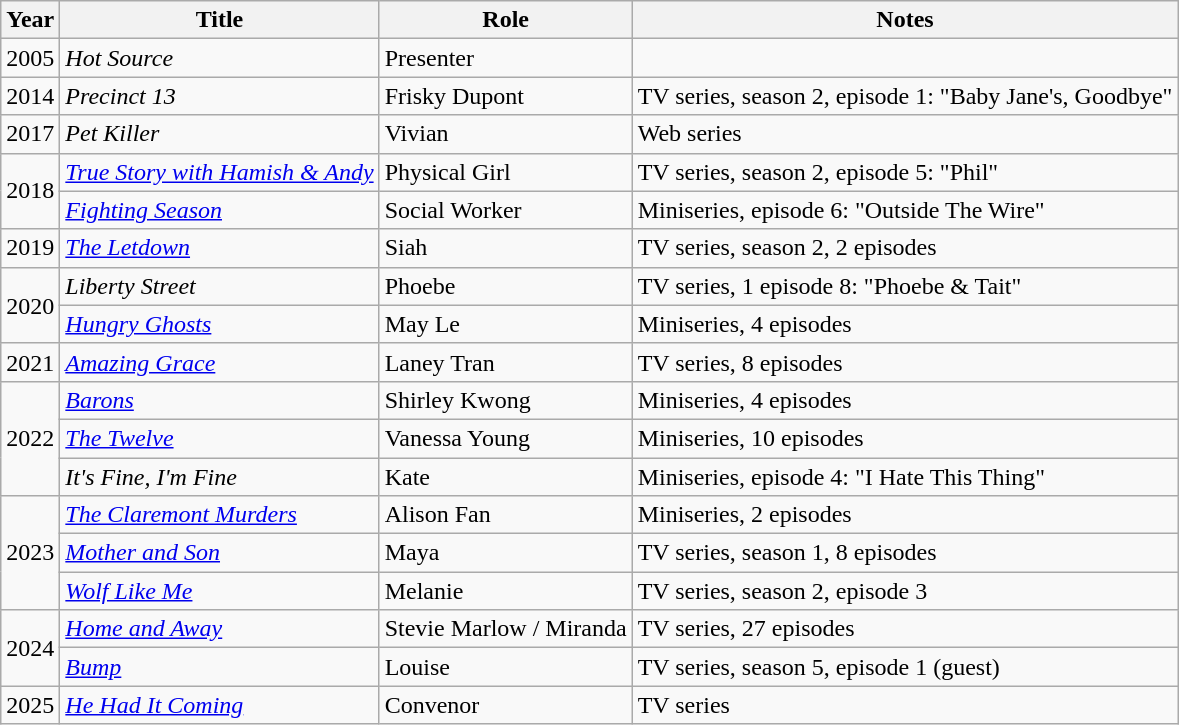<table class="wikitable sortable">
<tr>
<th>Year</th>
<th>Title</th>
<th>Role</th>
<th class="unsortable">Notes</th>
</tr>
<tr>
<td>2005</td>
<td><em>Hot Source</em></td>
<td>Presenter</td>
<td></td>
</tr>
<tr>
<td>2014</td>
<td><em>Precinct 13</em></td>
<td>Frisky Dupont</td>
<td>TV series, season 2, episode 1: "Baby Jane's, Goodbye"</td>
</tr>
<tr>
<td>2017</td>
<td><em>Pet Killer</em></td>
<td>Vivian</td>
<td>Web series</td>
</tr>
<tr>
<td rowspan="2">2018</td>
<td><em><a href='#'>True Story with Hamish & Andy</a></em></td>
<td>Physical Girl</td>
<td>TV series, season 2, episode 5: "Phil"</td>
</tr>
<tr>
<td><em><a href='#'>Fighting Season</a></em></td>
<td>Social Worker</td>
<td>Miniseries, episode 6: "Outside The Wire"</td>
</tr>
<tr>
<td>2019</td>
<td><em><a href='#'>The Letdown</a></em></td>
<td>Siah</td>
<td>TV series, season 2, 2 episodes</td>
</tr>
<tr>
<td rowspan="2">2020</td>
<td><em>Liberty Street</em></td>
<td>Phoebe</td>
<td>TV series, 1 episode 8: "Phoebe & Tait"</td>
</tr>
<tr>
<td><em><a href='#'>Hungry Ghosts</a></em></td>
<td>May Le</td>
<td>Miniseries, 4 episodes</td>
</tr>
<tr>
<td>2021</td>
<td><em><a href='#'>Amazing Grace</a></em></td>
<td>Laney Tran</td>
<td>TV series, 8 episodes</td>
</tr>
<tr>
<td rowspan="3">2022</td>
<td><em><a href='#'>Barons</a></em></td>
<td>Shirley Kwong</td>
<td>Miniseries, 4 episodes</td>
</tr>
<tr>
<td><em><a href='#'>The Twelve</a></em></td>
<td>Vanessa Young</td>
<td>Miniseries, 10 episodes</td>
</tr>
<tr>
<td><em>It's Fine, I'm Fine</em></td>
<td>Kate</td>
<td>Miniseries, episode 4: "I Hate This Thing"</td>
</tr>
<tr>
<td rowspan="3">2023</td>
<td><em><a href='#'>The Claremont Murders</a></em></td>
<td>Alison Fan</td>
<td>Miniseries, 2 episodes</td>
</tr>
<tr>
<td><em><a href='#'>Mother and Son</a></em></td>
<td>Maya</td>
<td>TV series, season 1, 8 episodes</td>
</tr>
<tr>
<td><em><a href='#'>Wolf Like Me</a></em></td>
<td>Melanie</td>
<td>TV series, season 2, episode 3</td>
</tr>
<tr>
<td rowspan="2">2024</td>
<td><em><a href='#'>Home and Away</a></em></td>
<td>Stevie Marlow / Miranda</td>
<td>TV series, 27 episodes</td>
</tr>
<tr>
<td><em><a href='#'>Bump</a></em></td>
<td>Louise</td>
<td>TV series, season 5, episode 1 (guest)</td>
</tr>
<tr>
<td>2025</td>
<td><em><a href='#'>He Had It Coming</a></em></td>
<td>Convenor</td>
<td>TV series</td>
</tr>
</table>
